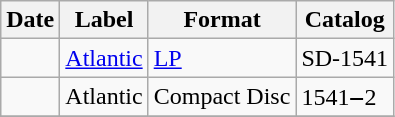<table class="wikitable">
<tr>
<th>Date</th>
<th>Label</th>
<th>Format</th>
<th>Catalog</th>
</tr>
<tr>
<td></td>
<td><a href='#'>Atlantic</a></td>
<td><a href='#'>LP</a></td>
<td>SD-1541</td>
</tr>
<tr>
<td></td>
<td>Atlantic</td>
<td>Compact Disc</td>
<td>1541‒2</td>
</tr>
<tr>
</tr>
</table>
